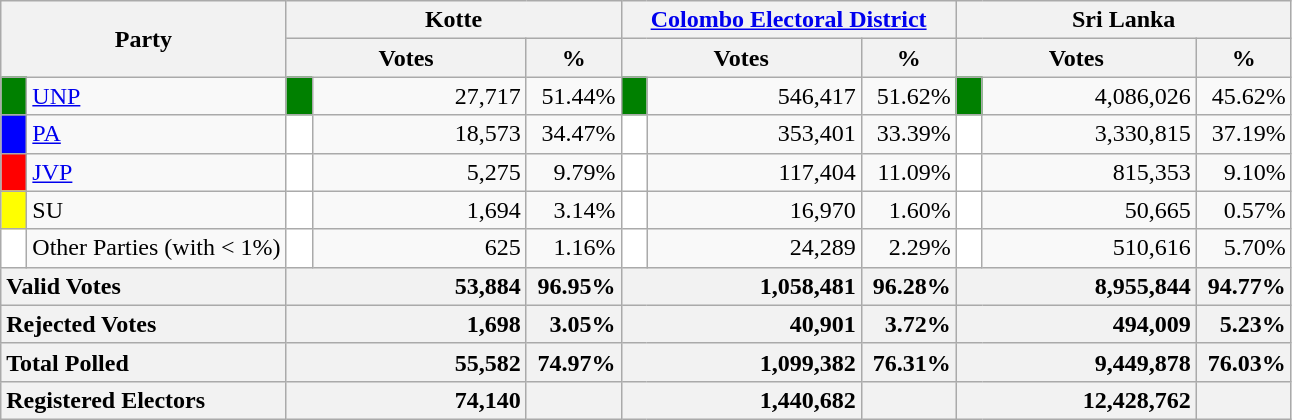<table class="wikitable">
<tr>
<th colspan="2" width="144px"rowspan="2">Party</th>
<th colspan="3" width="216px">Kotte</th>
<th colspan="3" width="216px"><a href='#'>Colombo Electoral District</a></th>
<th colspan="3" width="216px">Sri Lanka</th>
</tr>
<tr>
<th colspan="2" width="144px">Votes</th>
<th>%</th>
<th colspan="2" width="144px">Votes</th>
<th>%</th>
<th colspan="2" width="144px">Votes</th>
<th>%</th>
</tr>
<tr>
<td style="background-color:green;" width="10px"></td>
<td style="text-align:left;"><a href='#'>UNP</a></td>
<td style="background-color:green;" width="10px"></td>
<td style="text-align:right;">27,717</td>
<td style="text-align:right;">51.44%</td>
<td style="background-color:green;" width="10px"></td>
<td style="text-align:right;">546,417</td>
<td style="text-align:right;">51.62%</td>
<td style="background-color:green;" width="10px"></td>
<td style="text-align:right;">4,086,026</td>
<td style="text-align:right;">45.62%</td>
</tr>
<tr>
<td style="background-color:blue;" width="10px"></td>
<td style="text-align:left;"><a href='#'>PA</a></td>
<td style="background-color:white;" width="10px"></td>
<td style="text-align:right;">18,573</td>
<td style="text-align:right;">34.47%</td>
<td style="background-color:white;" width="10px"></td>
<td style="text-align:right;">353,401</td>
<td style="text-align:right;">33.39%</td>
<td style="background-color:white;" width="10px"></td>
<td style="text-align:right;">3,330,815</td>
<td style="text-align:right;">37.19%</td>
</tr>
<tr>
<td style="background-color:red;" width="10px"></td>
<td style="text-align:left;"><a href='#'>JVP</a></td>
<td style="background-color:white;" width="10px"></td>
<td style="text-align:right;">5,275</td>
<td style="text-align:right;">9.79%</td>
<td style="background-color:white;" width="10px"></td>
<td style="text-align:right;">117,404</td>
<td style="text-align:right;">11.09%</td>
<td style="background-color:white;" width="10px"></td>
<td style="text-align:right;">815,353</td>
<td style="text-align:right;">9.10%</td>
</tr>
<tr>
<td style="background-color:yellow;" width="10px"></td>
<td style="text-align:left;">SU</td>
<td style="background-color:white;" width="10px"></td>
<td style="text-align:right;">1,694</td>
<td style="text-align:right;">3.14%</td>
<td style="background-color:white;" width="10px"></td>
<td style="text-align:right;">16,970</td>
<td style="text-align:right;">1.60%</td>
<td style="background-color:white;" width="10px"></td>
<td style="text-align:right;">50,665</td>
<td style="text-align:right;">0.57%</td>
</tr>
<tr>
<td style="background-color:white;" width="10px"></td>
<td style="text-align:left;">Other Parties (with < 1%)</td>
<td style="background-color:white;" width="10px"></td>
<td style="text-align:right;">625</td>
<td style="text-align:right;">1.16%</td>
<td style="background-color:white;" width="10px"></td>
<td style="text-align:right;">24,289</td>
<td style="text-align:right;">2.29%</td>
<td style="background-color:white;" width="10px"></td>
<td style="text-align:right;">510,616</td>
<td style="text-align:right;">5.70%</td>
</tr>
<tr>
<th colspan="2" width="144px"style="text-align:left;">Valid Votes</th>
<th style="text-align:right;"colspan="2" width="144px">53,884</th>
<th style="text-align:right;">96.95%</th>
<th style="text-align:right;"colspan="2" width="144px">1,058,481</th>
<th style="text-align:right;">96.28%</th>
<th style="text-align:right;"colspan="2" width="144px">8,955,844</th>
<th style="text-align:right;">94.77%</th>
</tr>
<tr>
<th colspan="2" width="144px"style="text-align:left;">Rejected Votes</th>
<th style="text-align:right;"colspan="2" width="144px">1,698</th>
<th style="text-align:right;">3.05%</th>
<th style="text-align:right;"colspan="2" width="144px">40,901</th>
<th style="text-align:right;">3.72%</th>
<th style="text-align:right;"colspan="2" width="144px">494,009</th>
<th style="text-align:right;">5.23%</th>
</tr>
<tr>
<th colspan="2" width="144px"style="text-align:left;">Total Polled</th>
<th style="text-align:right;"colspan="2" width="144px">55,582</th>
<th style="text-align:right;">74.97%</th>
<th style="text-align:right;"colspan="2" width="144px">1,099,382</th>
<th style="text-align:right;">76.31%</th>
<th style="text-align:right;"colspan="2" width="144px">9,449,878</th>
<th style="text-align:right;">76.03%</th>
</tr>
<tr>
<th colspan="2" width="144px"style="text-align:left;">Registered Electors</th>
<th style="text-align:right;"colspan="2" width="144px">74,140</th>
<th></th>
<th style="text-align:right;"colspan="2" width="144px">1,440,682</th>
<th></th>
<th style="text-align:right;"colspan="2" width="144px">12,428,762</th>
<th></th>
</tr>
</table>
